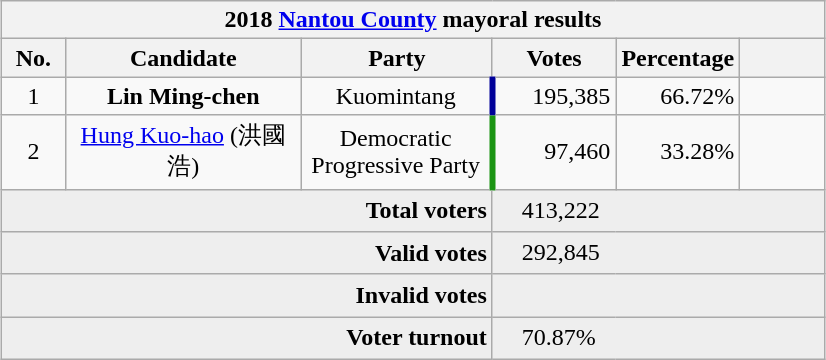<table class="wikitable collapsible" style="text-align:center;margin:1em auto;">
<tr>
<th colspan="6">2018 <a href='#'>Nantou County</a> mayoral results</th>
</tr>
<tr>
<th width=35>No.</th>
<th width=150>Candidate</th>
<th width=120>Party</th>
<th width=75>Votes</th>
<th width=75>Percentage</th>
<th width=49></th>
</tr>
<tr>
<td>1</td>
<td><strong>Lin Ming-chen</strong></td>
<td> Kuomintang</td>
<td style="border-left:4px solid #000099;" align="right">195,385</td>
<td align="right">66.72%</td>
<td align="center"></td>
</tr>
<tr>
<td>2</td>
<td><a href='#'>Hung Kuo-hao</a> (洪國浩)</td>
<td>Democratic Progressive Party</td>
<td style="border-left:4px solid #1B9413;" align="right">97,460</td>
<td align="right">33.28%</td>
<td align="center"></td>
</tr>
<tr bgcolor=EEEEEE>
<td colspan="3" align="right"><strong>Total voters</strong></td>
<td colspan="3" align="left">　413,222</td>
</tr>
<tr bgcolor=EEEEEE>
<td colspan="3" align="right"><strong>Valid votes</strong></td>
<td colspan="3" align="left">　292,845</td>
</tr>
<tr bgcolor=EEEEEE>
<td colspan="3" align="right"><strong>Invalid votes</strong></td>
<td colspan="3" align="left">　</td>
</tr>
<tr bgcolor=EEEEEE>
<td colspan="3" align="right"><strong>Voter turnout</strong></td>
<td colspan="3" align="left">　70.87%</td>
</tr>
</table>
